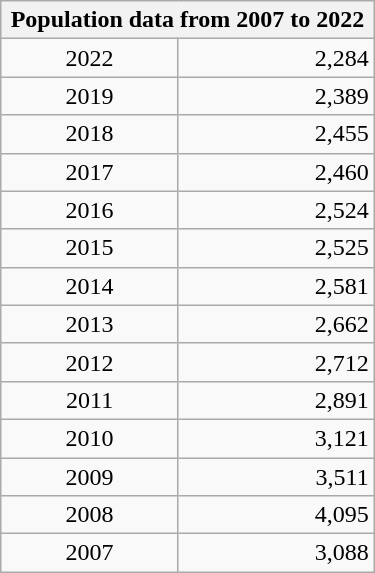<table class="wikitable" width=250>
<tr>
<th colspan="2">Population data from 2007 to 2022</th>
</tr>
<tr>
<td align="center">2022</td>
<td align="right">2,284</td>
</tr>
<tr>
<td align="center">2019</td>
<td align="right">2,389</td>
</tr>
<tr>
<td align="center">2018</td>
<td align="right">2,455</td>
</tr>
<tr>
<td align="center">2017</td>
<td align="right">2,460</td>
</tr>
<tr>
<td align="center">2016</td>
<td align="right">2,524</td>
</tr>
<tr>
<td align="center">2015</td>
<td align="right">2,525</td>
</tr>
<tr>
<td align="center">2014</td>
<td align="right">2,581</td>
</tr>
<tr>
<td align="center">2013</td>
<td align="right">2,662</td>
</tr>
<tr>
<td align="center">2012</td>
<td align="right">2,712</td>
</tr>
<tr>
<td align="center">2011</td>
<td align="right">2,891</td>
</tr>
<tr>
<td align="center">2010</td>
<td align="right">3,121</td>
</tr>
<tr>
<td align="center">2009</td>
<td align="right">3,511</td>
</tr>
<tr>
<td align="center">2008</td>
<td align="right">4,095</td>
</tr>
<tr>
<td align="center">2007</td>
<td align="right">3,088</td>
</tr>
</table>
